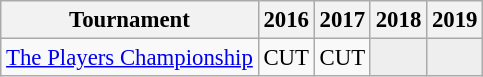<table class="wikitable" style="font-size:95%;text-align:center;">
<tr>
<th>Tournament</th>
<th>2016</th>
<th>2017</th>
<th>2018</th>
<th>2019</th>
</tr>
<tr>
<td align=left><a href='#'>The Players Championship</a></td>
<td>CUT</td>
<td>CUT</td>
<td style="background:#eeeeee;"></td>
<td style="background:#eeeeee;"></td>
</tr>
</table>
